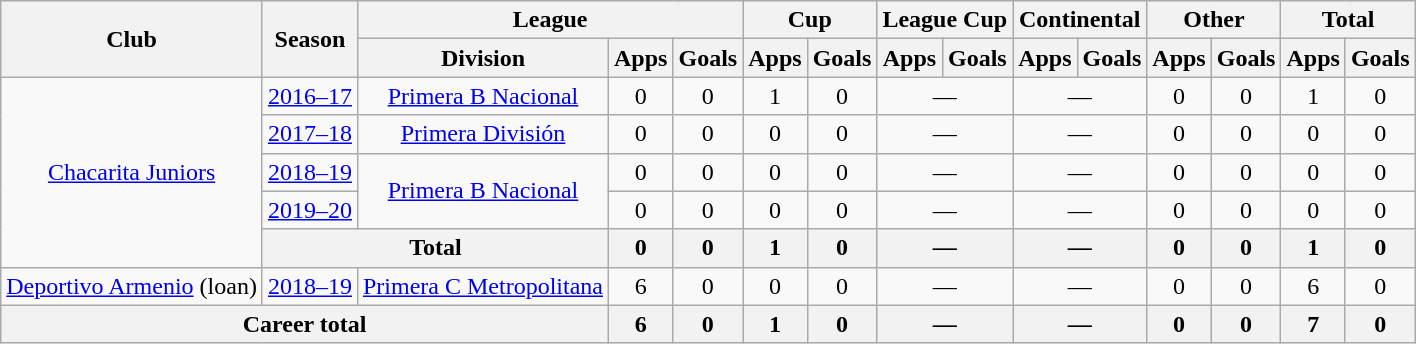<table class="wikitable" style="text-align:center">
<tr>
<th rowspan="2">Club</th>
<th rowspan="2">Season</th>
<th colspan="3">League</th>
<th colspan="2">Cup</th>
<th colspan="2">League Cup</th>
<th colspan="2">Continental</th>
<th colspan="2">Other</th>
<th colspan="2">Total</th>
</tr>
<tr>
<th>Division</th>
<th>Apps</th>
<th>Goals</th>
<th>Apps</th>
<th>Goals</th>
<th>Apps</th>
<th>Goals</th>
<th>Apps</th>
<th>Goals</th>
<th>Apps</th>
<th>Goals</th>
<th>Apps</th>
<th>Goals</th>
</tr>
<tr>
<td rowspan="5"><a href='#'>Chacarita Juniors</a></td>
<td><a href='#'>2016–17</a></td>
<td rowspan="1"><a href='#'>Primera B Nacional</a></td>
<td>0</td>
<td>0</td>
<td>1</td>
<td>0</td>
<td colspan="2">—</td>
<td colspan="2">—</td>
<td>0</td>
<td>0</td>
<td>1</td>
<td>0</td>
</tr>
<tr>
<td><a href='#'>2017–18</a></td>
<td rowspan="1"><a href='#'>Primera División</a></td>
<td>0</td>
<td>0</td>
<td>0</td>
<td>0</td>
<td colspan="2">—</td>
<td colspan="2">—</td>
<td>0</td>
<td>0</td>
<td>0</td>
<td>0</td>
</tr>
<tr>
<td><a href='#'>2018–19</a></td>
<td rowspan="2"><a href='#'>Primera B Nacional</a></td>
<td>0</td>
<td>0</td>
<td>0</td>
<td>0</td>
<td colspan="2">—</td>
<td colspan="2">—</td>
<td>0</td>
<td>0</td>
<td>0</td>
<td>0</td>
</tr>
<tr>
<td><a href='#'>2019–20</a></td>
<td>0</td>
<td>0</td>
<td>0</td>
<td>0</td>
<td colspan="2">—</td>
<td colspan="2">—</td>
<td>0</td>
<td>0</td>
<td>0</td>
<td>0</td>
</tr>
<tr>
<th colspan="2">Total</th>
<th>0</th>
<th>0</th>
<th>1</th>
<th>0</th>
<th colspan="2">—</th>
<th colspan="2">—</th>
<th>0</th>
<th>0</th>
<th>1</th>
<th>0</th>
</tr>
<tr>
<td rowspan="1"><a href='#'>Deportivo Armenio</a> (loan)</td>
<td><a href='#'>2018–19</a></td>
<td rowspan="1"><a href='#'>Primera C Metropolitana</a></td>
<td>6</td>
<td>0</td>
<td>0</td>
<td>0</td>
<td colspan="2">—</td>
<td colspan="2">—</td>
<td>0</td>
<td>0</td>
<td>6</td>
<td>0</td>
</tr>
<tr>
<th colspan="3">Career total</th>
<th>6</th>
<th>0</th>
<th>1</th>
<th>0</th>
<th colspan="2">—</th>
<th colspan="2">—</th>
<th>0</th>
<th>0</th>
<th>7</th>
<th>0</th>
</tr>
</table>
